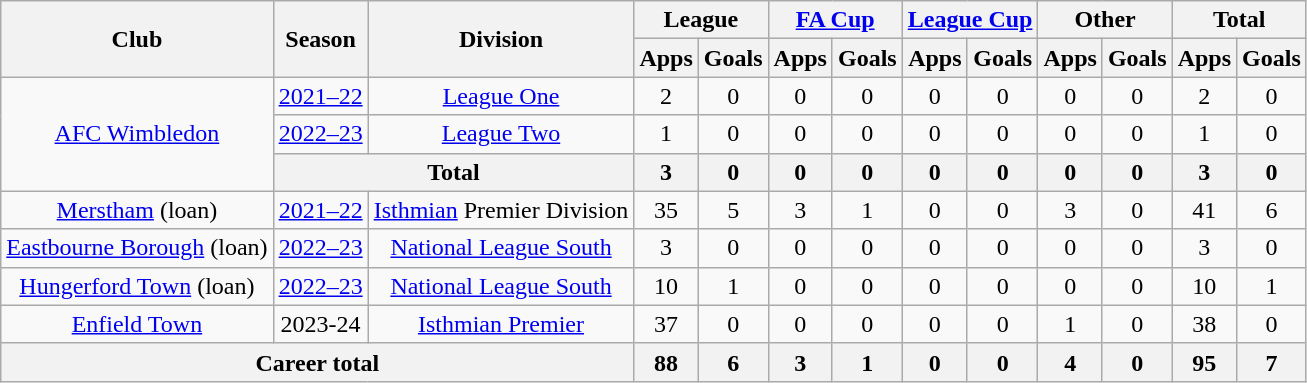<table class="wikitable" style="text-align:center;">
<tr>
<th rowspan="2">Club</th>
<th rowspan="2">Season</th>
<th rowspan="2">Division</th>
<th colspan="2">League</th>
<th colspan="2"><a href='#'>FA Cup</a></th>
<th colspan="2"><a href='#'>League Cup</a></th>
<th colspan="2">Other</th>
<th colspan="2">Total</th>
</tr>
<tr>
<th>Apps</th>
<th>Goals</th>
<th>Apps</th>
<th>Goals</th>
<th>Apps</th>
<th>Goals</th>
<th>Apps</th>
<th>Goals</th>
<th>Apps</th>
<th>Goals</th>
</tr>
<tr>
<td rowspan="3"><a href='#'>AFC Wimbledon</a></td>
<td><a href='#'>2021–22</a></td>
<td><a href='#'>League One</a></td>
<td>2</td>
<td>0</td>
<td>0</td>
<td>0</td>
<td>0</td>
<td>0</td>
<td>0</td>
<td>0</td>
<td>2</td>
<td>0</td>
</tr>
<tr>
<td><a href='#'>2022–23</a></td>
<td><a href='#'>League Two</a></td>
<td>1</td>
<td>0</td>
<td>0</td>
<td>0</td>
<td>0</td>
<td>0</td>
<td>0</td>
<td>0</td>
<td>1</td>
<td>0</td>
</tr>
<tr>
<th colspan="2">Total</th>
<th>3</th>
<th>0</th>
<th>0</th>
<th>0</th>
<th>0</th>
<th>0</th>
<th>0</th>
<th>0</th>
<th>3</th>
<th>0</th>
</tr>
<tr>
<td><a href='#'>Merstham</a> (loan)</td>
<td><a href='#'>2021–22</a></td>
<td><a href='#'>Isthmian</a> Premier Division</td>
<td>35</td>
<td>5</td>
<td>3</td>
<td>1</td>
<td>0</td>
<td>0</td>
<td>3</td>
<td>0</td>
<td>41</td>
<td>6</td>
</tr>
<tr>
<td><a href='#'>Eastbourne Borough</a> (loan)</td>
<td><a href='#'>2022–23</a></td>
<td><a href='#'>National League South</a></td>
<td>3</td>
<td>0</td>
<td>0</td>
<td>0</td>
<td>0</td>
<td>0</td>
<td>0</td>
<td>0</td>
<td>3</td>
<td>0</td>
</tr>
<tr>
<td><a href='#'>Hungerford Town</a> (loan)</td>
<td><a href='#'>2022–23</a></td>
<td><a href='#'>National League South</a></td>
<td>10</td>
<td>1</td>
<td>0</td>
<td>0</td>
<td>0</td>
<td>0</td>
<td>0</td>
<td>0</td>
<td>10</td>
<td>1</td>
</tr>
<tr>
<td><a href='#'>Enfield Town</a></td>
<td>2023-24</td>
<td><a href='#'>Isthmian Premier</a></td>
<td>37</td>
<td>0</td>
<td>0</td>
<td>0</td>
<td>0</td>
<td>0</td>
<td>1</td>
<td>0</td>
<td>38</td>
<td>0</td>
</tr>
<tr>
<th colspan="3">Career total</th>
<th>88</th>
<th>6</th>
<th>3</th>
<th>1</th>
<th>0</th>
<th>0</th>
<th>4</th>
<th>0</th>
<th>95</th>
<th>7</th>
</tr>
</table>
